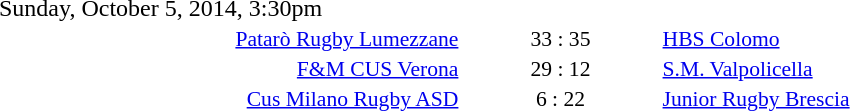<table style="width:70%;" cellspacing="1">
<tr>
<th width=35%></th>
<th width=15%></th>
<th></th>
</tr>
<tr>
<td>Sunday, October 5, 2014, 3:30pm</td>
</tr>
<tr style=font-size:90%>
<td align=right><a href='#'>Patarò Rugby Lumezzane</a></td>
<td align=center>33 : 35</td>
<td><a href='#'>HBS Colomo</a></td>
</tr>
<tr style=font-size:90%>
<td align=right><a href='#'>F&M CUS Verona</a></td>
<td align=center>29 : 12</td>
<td><a href='#'>S.M. Valpolicella</a></td>
</tr>
<tr style=font-size:90%>
<td align=right><a href='#'>Cus Milano Rugby ASD</a></td>
<td align=center>6 : 22</td>
<td><a href='#'>Junior Rugby Brescia</a></td>
</tr>
</table>
